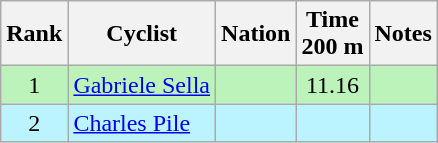<table class="wikitable sortable" style="text-align:center">
<tr>
<th>Rank</th>
<th>Cyclist</th>
<th>Nation</th>
<th>Time<br>200 m</th>
<th>Notes</th>
</tr>
<tr bgcolor=bbf3bb>
<td>1</td>
<td align=left><a href='#'>Gabriele Sella</a></td>
<td align=left></td>
<td>11.16</td>
<td></td>
</tr>
<tr bgcolor=bbf3ff>
<td>2</td>
<td align=left><a href='#'>Charles Pile</a></td>
<td align=left></td>
<td></td>
<td></td>
</tr>
</table>
